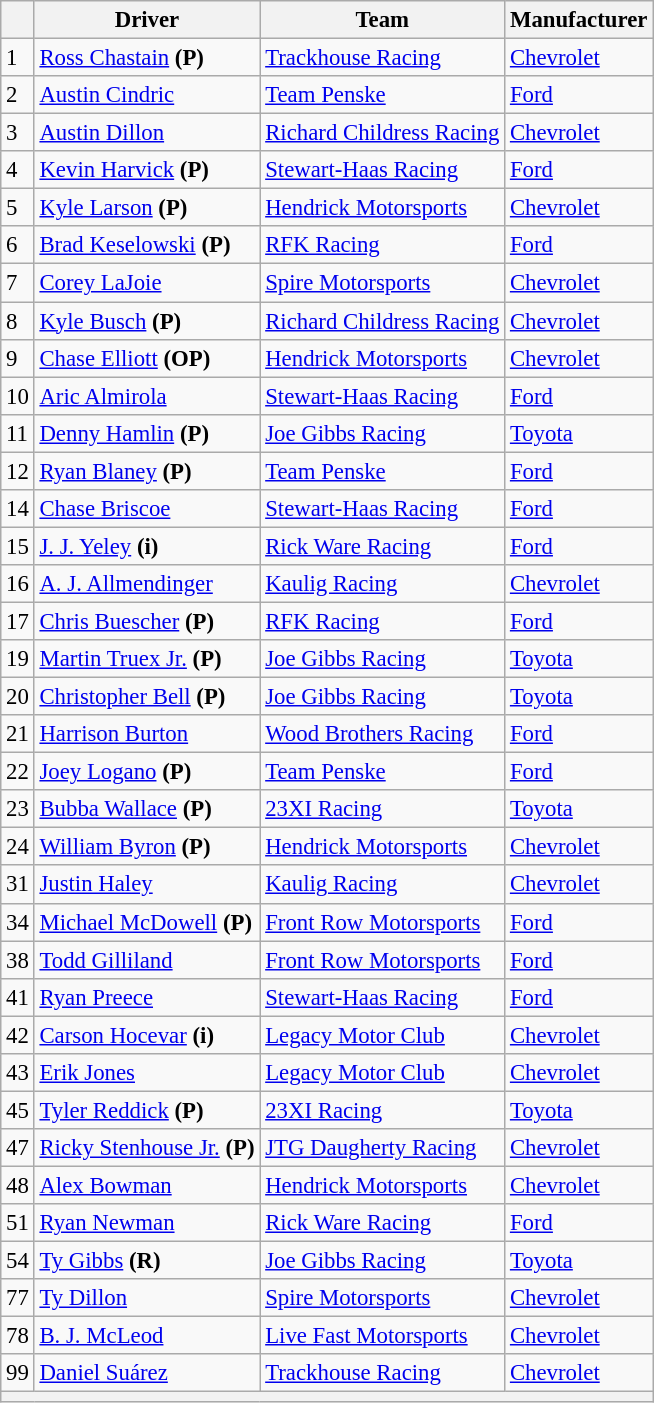<table class="wikitable" style="font-size:95%">
<tr>
<th></th>
<th>Driver</th>
<th>Team</th>
<th>Manufacturer</th>
</tr>
<tr>
<td>1</td>
<td><a href='#'>Ross Chastain</a> <strong>(P)</strong></td>
<td><a href='#'>Trackhouse Racing</a></td>
<td><a href='#'>Chevrolet</a></td>
</tr>
<tr>
<td>2</td>
<td><a href='#'>Austin Cindric</a></td>
<td><a href='#'>Team Penske</a></td>
<td><a href='#'>Ford</a></td>
</tr>
<tr>
<td>3</td>
<td><a href='#'>Austin Dillon</a></td>
<td><a href='#'>Richard Childress Racing</a></td>
<td><a href='#'>Chevrolet</a></td>
</tr>
<tr>
<td>4</td>
<td><a href='#'>Kevin Harvick</a> <strong>(P)</strong></td>
<td><a href='#'>Stewart-Haas Racing</a></td>
<td><a href='#'>Ford</a></td>
</tr>
<tr>
<td>5</td>
<td><a href='#'>Kyle Larson</a> <strong>(P)</strong></td>
<td><a href='#'>Hendrick Motorsports</a></td>
<td><a href='#'>Chevrolet</a></td>
</tr>
<tr>
<td>6</td>
<td><a href='#'>Brad Keselowski</a> <strong>(P)</strong></td>
<td><a href='#'>RFK Racing</a></td>
<td><a href='#'>Ford</a></td>
</tr>
<tr>
<td>7</td>
<td><a href='#'>Corey LaJoie</a></td>
<td><a href='#'>Spire Motorsports</a></td>
<td><a href='#'>Chevrolet</a></td>
</tr>
<tr>
<td>8</td>
<td><a href='#'>Kyle Busch</a> <strong>(P)</strong></td>
<td><a href='#'>Richard Childress Racing</a></td>
<td><a href='#'>Chevrolet</a></td>
</tr>
<tr>
<td>9</td>
<td><a href='#'>Chase Elliott</a> <strong>(OP)</strong></td>
<td><a href='#'>Hendrick Motorsports</a></td>
<td><a href='#'>Chevrolet</a></td>
</tr>
<tr>
<td>10</td>
<td><a href='#'>Aric Almirola</a></td>
<td><a href='#'>Stewart-Haas Racing</a></td>
<td><a href='#'>Ford</a></td>
</tr>
<tr>
<td>11</td>
<td><a href='#'>Denny Hamlin</a> <strong>(P)</strong></td>
<td><a href='#'>Joe Gibbs Racing</a></td>
<td><a href='#'>Toyota</a></td>
</tr>
<tr>
<td>12</td>
<td><a href='#'>Ryan Blaney</a> <strong>(P)</strong></td>
<td><a href='#'>Team Penske</a></td>
<td><a href='#'>Ford</a></td>
</tr>
<tr>
<td>14</td>
<td><a href='#'>Chase Briscoe</a></td>
<td><a href='#'>Stewart-Haas Racing</a></td>
<td><a href='#'>Ford</a></td>
</tr>
<tr>
<td>15</td>
<td><a href='#'>J. J. Yeley</a> <strong>(i)</strong></td>
<td><a href='#'>Rick Ware Racing</a></td>
<td><a href='#'>Ford</a></td>
</tr>
<tr>
<td>16</td>
<td><a href='#'>A. J. Allmendinger</a></td>
<td><a href='#'>Kaulig Racing</a></td>
<td><a href='#'>Chevrolet</a></td>
</tr>
<tr>
<td>17</td>
<td><a href='#'>Chris Buescher</a> <strong>(P)</strong></td>
<td><a href='#'>RFK Racing</a></td>
<td><a href='#'>Ford</a></td>
</tr>
<tr>
<td>19</td>
<td><a href='#'>Martin Truex Jr.</a> <strong>(P)</strong></td>
<td><a href='#'>Joe Gibbs Racing</a></td>
<td><a href='#'>Toyota</a></td>
</tr>
<tr>
<td>20</td>
<td><a href='#'>Christopher Bell</a> <strong>(P)</strong></td>
<td><a href='#'>Joe Gibbs Racing</a></td>
<td><a href='#'>Toyota</a></td>
</tr>
<tr>
<td>21</td>
<td><a href='#'>Harrison Burton</a></td>
<td><a href='#'>Wood Brothers Racing</a></td>
<td><a href='#'>Ford</a></td>
</tr>
<tr>
<td>22</td>
<td><a href='#'>Joey Logano</a> <strong>(P)</strong></td>
<td><a href='#'>Team Penske</a></td>
<td><a href='#'>Ford</a></td>
</tr>
<tr>
<td>23</td>
<td><a href='#'>Bubba Wallace</a> <strong>(P)</strong></td>
<td><a href='#'>23XI Racing</a></td>
<td><a href='#'>Toyota</a></td>
</tr>
<tr>
<td>24</td>
<td><a href='#'>William Byron</a> <strong>(P)</strong></td>
<td><a href='#'>Hendrick Motorsports</a></td>
<td><a href='#'>Chevrolet</a></td>
</tr>
<tr>
<td>31</td>
<td><a href='#'>Justin Haley</a></td>
<td><a href='#'>Kaulig Racing</a></td>
<td><a href='#'>Chevrolet</a></td>
</tr>
<tr>
<td>34</td>
<td><a href='#'>Michael McDowell</a> <strong>(P)</strong></td>
<td><a href='#'>Front Row Motorsports</a></td>
<td><a href='#'>Ford</a></td>
</tr>
<tr>
<td>38</td>
<td><a href='#'>Todd Gilliland</a></td>
<td><a href='#'>Front Row Motorsports</a></td>
<td><a href='#'>Ford</a></td>
</tr>
<tr>
<td>41</td>
<td><a href='#'>Ryan Preece</a></td>
<td><a href='#'>Stewart-Haas Racing</a></td>
<td><a href='#'>Ford</a></td>
</tr>
<tr>
<td>42</td>
<td><a href='#'>Carson Hocevar</a> <strong>(i)</strong></td>
<td><a href='#'>Legacy Motor Club</a></td>
<td><a href='#'>Chevrolet</a></td>
</tr>
<tr>
<td>43</td>
<td><a href='#'>Erik Jones</a></td>
<td><a href='#'>Legacy Motor Club</a></td>
<td><a href='#'>Chevrolet</a></td>
</tr>
<tr>
<td>45</td>
<td><a href='#'>Tyler Reddick</a> <strong>(P)</strong></td>
<td><a href='#'>23XI Racing</a></td>
<td><a href='#'>Toyota</a></td>
</tr>
<tr>
<td>47</td>
<td nowrap><a href='#'>Ricky Stenhouse Jr.</a> <strong>(P)</strong></td>
<td><a href='#'>JTG Daugherty Racing</a></td>
<td><a href='#'>Chevrolet</a></td>
</tr>
<tr>
<td>48</td>
<td><a href='#'>Alex Bowman</a></td>
<td><a href='#'>Hendrick Motorsports</a></td>
<td><a href='#'>Chevrolet</a></td>
</tr>
<tr>
<td>51</td>
<td><a href='#'>Ryan Newman</a></td>
<td><a href='#'>Rick Ware Racing</a></td>
<td><a href='#'>Ford</a></td>
</tr>
<tr>
<td>54</td>
<td><a href='#'>Ty Gibbs</a> <strong>(R)</strong></td>
<td><a href='#'>Joe Gibbs Racing</a></td>
<td><a href='#'>Toyota</a></td>
</tr>
<tr>
<td>77</td>
<td><a href='#'>Ty Dillon</a></td>
<td><a href='#'>Spire Motorsports</a></td>
<td><a href='#'>Chevrolet</a></td>
</tr>
<tr>
<td>78</td>
<td><a href='#'>B. J. McLeod</a></td>
<td><a href='#'>Live Fast Motorsports</a></td>
<td><a href='#'>Chevrolet</a></td>
</tr>
<tr>
<td>99</td>
<td><a href='#'>Daniel Suárez</a></td>
<td><a href='#'>Trackhouse Racing</a></td>
<td><a href='#'>Chevrolet</a></td>
</tr>
<tr>
<th colspan="4"></th>
</tr>
</table>
